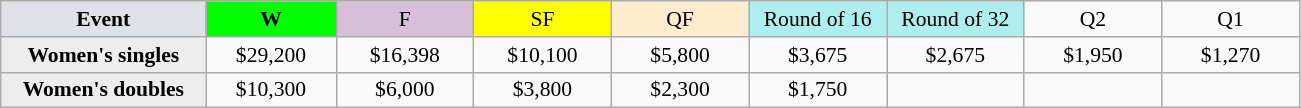<table class=wikitable style=font-size:90%;text-align:center>
<tr>
<td width=130 bgcolor=dfe2e9><strong>Event</strong></td>
<td width=80 bgcolor=lime><strong>W</strong></td>
<td width=85 bgcolor=thistle>F</td>
<td width=85 bgcolor=ffff00>SF</td>
<td width=85 bgcolor=ffebcd>QF</td>
<td width=85 bgcolor=afeeee>Round of 16</td>
<td width=85 bgcolor=afeeee>Round of 32</td>
<td width=85>Q2</td>
<td width=85>Q1</td>
</tr>
<tr>
<th style=background:#ededed>Women's singles</th>
<td>$29,200</td>
<td>$16,398</td>
<td>$10,100</td>
<td>$5,800</td>
<td>$3,675</td>
<td>$2,675</td>
<td>$1,950</td>
<td>$1,270</td>
</tr>
<tr>
<th style=background:#ededed>Women's doubles</th>
<td>$10,300</td>
<td>$6,000</td>
<td>$3,800</td>
<td>$2,300</td>
<td>$1,750</td>
<td></td>
<td></td>
<td></td>
</tr>
</table>
